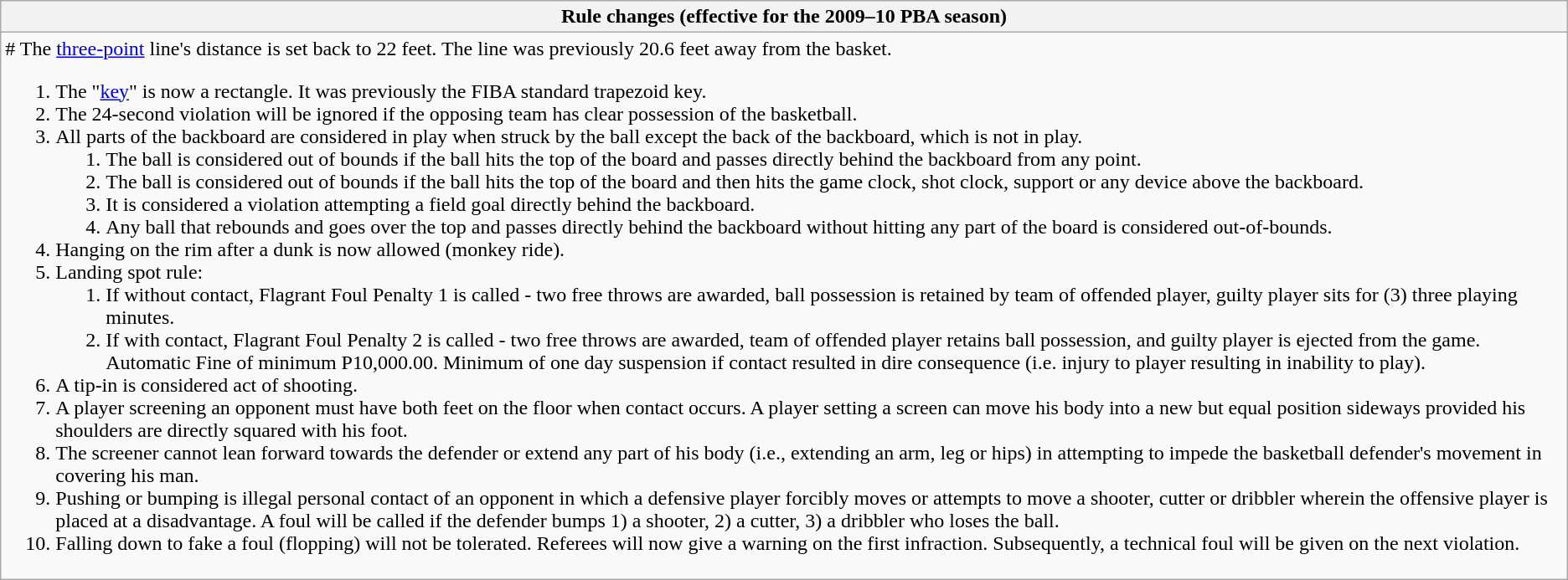<table class="wikitable collapsible collapsed">
<tr>
<th>Rule changes (effective for the 2009–10 PBA season)</th>
</tr>
<tr>
<td># The <a href='#'>three-point</a> line's distance is set back to 22 feet. The line was previously 20.6 feet away from the basket.<br><ol><li>The "<a href='#'>key</a>" is now a rectangle. It was previously the FIBA standard trapezoid key.</li><li>The 24-second violation will be ignored if the opposing team has clear possession of the basketball.</li><li>All parts of the backboard are considered in play when struck by the ball except the back of the backboard, which is not in play.<ol><li>The ball is considered out of bounds if the ball hits the top of the board and passes directly behind the backboard from any point.</li><li>The ball is considered out of bounds if the ball hits the top of the board and then hits the game clock, shot clock, support or any device above the backboard.</li><li>It is considered a violation attempting a field goal directly behind the backboard.</li><li>Any ball that rebounds and goes over the top and passes directly behind the backboard without hitting any part of the board is considered out-of-bounds.</li></ol></li><li>Hanging on the rim after a dunk is now allowed (monkey ride).</li><li>Landing spot rule:<ol><li>If without contact, Flagrant Foul Penalty 1 is called - two free throws are awarded, ball possession is retained by team of offended player, guilty player sits for (3) three playing minutes.</li><li>If with contact, Flagrant Foul Penalty 2 is called - two free throws are awarded, team of offended player retains ball possession, and guilty player is ejected from the game. Automatic Fine of minimum P10,000.00. Minimum of one day suspension if contact resulted in dire consequence (i.e. injury to player resulting in inability to play).</li></ol></li><li>A tip-in is considered act of shooting.</li><li>A player screening an opponent must have both feet on the floor when contact occurs. A player setting a screen can move his body into a new but equal position sideways provided his shoulders are directly squared with his foot.</li><li>The screener cannot lean forward towards the defender or extend any part of his body (i.e., extending an arm, leg or hips) in attempting to impede the basketball defender's movement in covering his man.</li><li>Pushing or bumping is illegal personal contact of an opponent in which a defensive player forcibly moves or attempts to move a shooter, cutter or dribbler wherein the offensive player is placed at a disadvantage. A foul will be called if the defender bumps 1) a shooter, 2) a cutter, 3) a dribbler who loses the ball.</li><li>Falling down to fake a foul (flopping) will not be tolerated. Referees will now give a warning on the first infraction. Subsequently, a technical foul will be given on the next violation.</li></ol></td>
</tr>
</table>
